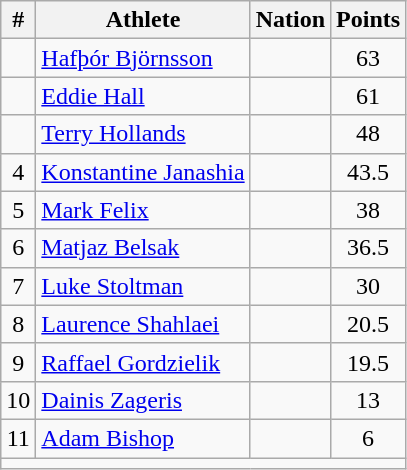<table class="wikitable" style="text-align:center">
<tr>
<th scope="col" style="width: 10px;">#</th>
<th scope="col">Athlete</th>
<th scope="col">Nation</th>
<th scope="col" style="width: 10px;">Points</th>
</tr>
<tr>
<td></td>
<td align=left><a href='#'>Hafþór Björnsson</a></td>
<td align=left></td>
<td>63</td>
</tr>
<tr>
<td></td>
<td align=left><a href='#'>Eddie Hall</a></td>
<td align=left></td>
<td>61</td>
</tr>
<tr>
<td></td>
<td align=left><a href='#'>Terry Hollands</a></td>
<td align=left></td>
<td>48</td>
</tr>
<tr>
<td>4</td>
<td align=left><a href='#'>Konstantine Janashia</a></td>
<td align=left></td>
<td>43.5</td>
</tr>
<tr>
<td>5</td>
<td align=left><a href='#'>Mark Felix</a></td>
<td align=left></td>
<td>38</td>
</tr>
<tr>
<td>6</td>
<td align=left><a href='#'>Matjaz Belsak</a></td>
<td align=left></td>
<td>36.5</td>
</tr>
<tr>
<td>7</td>
<td align=left><a href='#'>Luke Stoltman</a></td>
<td align=left></td>
<td>30</td>
</tr>
<tr>
<td>8</td>
<td align=left><a href='#'>Laurence Shahlaei</a></td>
<td align=left></td>
<td>20.5</td>
</tr>
<tr>
<td>9</td>
<td align=left><a href='#'>Raffael Gordzielik</a></td>
<td align=left></td>
<td>19.5</td>
</tr>
<tr>
<td>10</td>
<td align=left><a href='#'>Dainis Zageris</a></td>
<td align=left></td>
<td>13</td>
</tr>
<tr>
<td>11</td>
<td align=left><a href='#'>Adam Bishop</a></td>
<td align=left></td>
<td>6</td>
</tr>
<tr class="sortbottom">
<td colspan="4"></td>
</tr>
</table>
